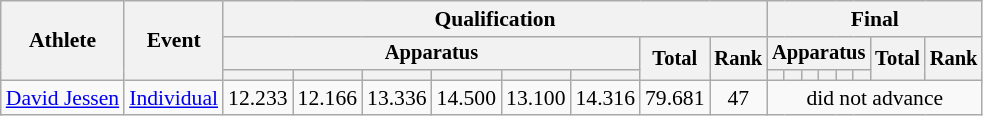<table class="wikitable" style="font-size:90%">
<tr>
<th rowspan=3>Athlete</th>
<th rowspan=3>Event</th>
<th colspan =8>Qualification</th>
<th colspan =8>Final</th>
</tr>
<tr style="font-size:95%">
<th colspan=6>Apparatus</th>
<th rowspan=2>Total</th>
<th rowspan=2>Rank</th>
<th colspan=6>Apparatus</th>
<th rowspan=2>Total</th>
<th rowspan=2>Rank</th>
</tr>
<tr style="font-size:95%">
<th></th>
<th></th>
<th></th>
<th></th>
<th></th>
<th></th>
<th></th>
<th></th>
<th></th>
<th></th>
<th></th>
<th></th>
</tr>
<tr align=center>
<td align=left><a href='#'>David Jessen</a></td>
<td align=left><a href='#'>Individual</a></td>
<td>12.233</td>
<td>12.166</td>
<td>13.336</td>
<td>14.500</td>
<td>13.100</td>
<td>14.316</td>
<td>79.681</td>
<td>47</td>
<td colspan=8>did not advance</td>
</tr>
</table>
